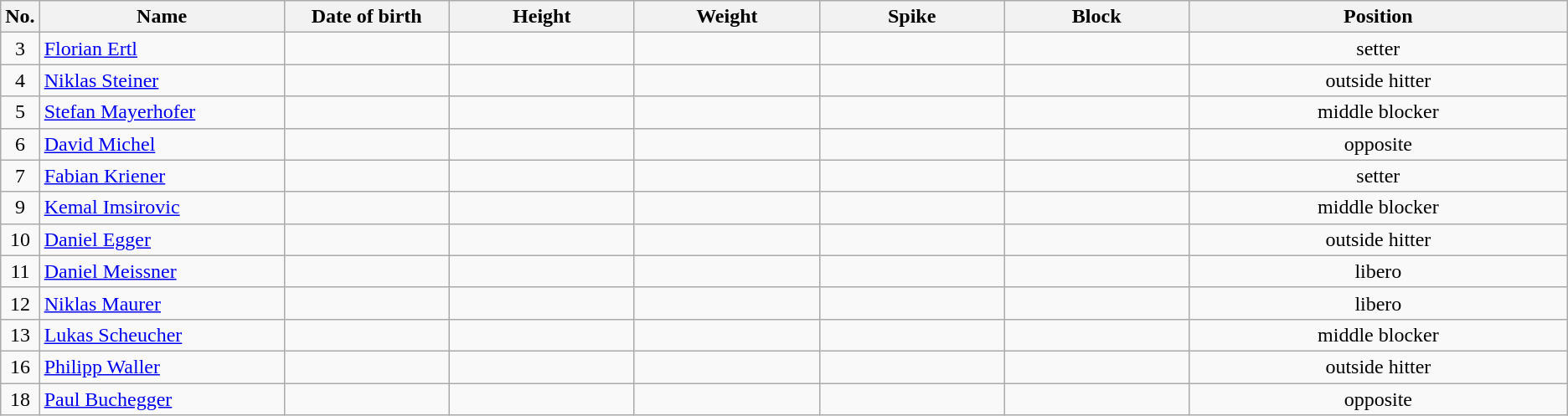<table class="wikitable sortable" style="font-size:100%; text-align:center;">
<tr>
<th>No.</th>
<th style="width:12em">Name</th>
<th style="width:8em">Date of birth</th>
<th style="width:9em">Height</th>
<th style="width:9em">Weight</th>
<th style="width:9em">Spike</th>
<th style="width:9em">Block</th>
<th style="width:19em">Position</th>
</tr>
<tr>
<td>3</td>
<td align=left><a href='#'>Florian Ertl</a></td>
<td align=right></td>
<td></td>
<td></td>
<td></td>
<td></td>
<td>setter</td>
</tr>
<tr>
<td>4</td>
<td align=left><a href='#'>Niklas Steiner</a></td>
<td align=right></td>
<td></td>
<td></td>
<td></td>
<td></td>
<td>outside hitter</td>
</tr>
<tr>
<td>5</td>
<td align=left><a href='#'>Stefan Mayerhofer</a></td>
<td align=right></td>
<td></td>
<td></td>
<td></td>
<td></td>
<td>middle blocker</td>
</tr>
<tr>
<td>6</td>
<td align=left><a href='#'>David Michel</a></td>
<td align=right></td>
<td></td>
<td></td>
<td></td>
<td></td>
<td>opposite</td>
</tr>
<tr>
<td>7</td>
<td align=left><a href='#'>Fabian Kriener</a></td>
<td align=right></td>
<td></td>
<td></td>
<td></td>
<td></td>
<td>setter</td>
</tr>
<tr>
<td>9</td>
<td align=left><a href='#'>Kemal Imsirovic</a></td>
<td align=right></td>
<td></td>
<td></td>
<td></td>
<td></td>
<td>middle blocker</td>
</tr>
<tr>
<td>10</td>
<td align=left><a href='#'>Daniel Egger</a></td>
<td align=right></td>
<td></td>
<td></td>
<td></td>
<td></td>
<td>outside hitter</td>
</tr>
<tr>
<td>11</td>
<td align=left><a href='#'>Daniel Meissner</a></td>
<td align=right></td>
<td></td>
<td></td>
<td></td>
<td></td>
<td>libero</td>
</tr>
<tr>
<td>12</td>
<td align=left><a href='#'>Niklas Maurer</a></td>
<td align=right></td>
<td></td>
<td></td>
<td></td>
<td></td>
<td>libero</td>
</tr>
<tr>
<td>13</td>
<td align=left><a href='#'>Lukas Scheucher</a></td>
<td align=right></td>
<td></td>
<td></td>
<td></td>
<td></td>
<td>middle blocker</td>
</tr>
<tr>
<td>16</td>
<td align=left><a href='#'>Philipp Waller</a></td>
<td align=right></td>
<td></td>
<td></td>
<td></td>
<td></td>
<td>outside hitter</td>
</tr>
<tr>
<td>18</td>
<td align=left><a href='#'>Paul Buchegger</a></td>
<td align=right></td>
<td></td>
<td></td>
<td></td>
<td></td>
<td>opposite</td>
</tr>
</table>
